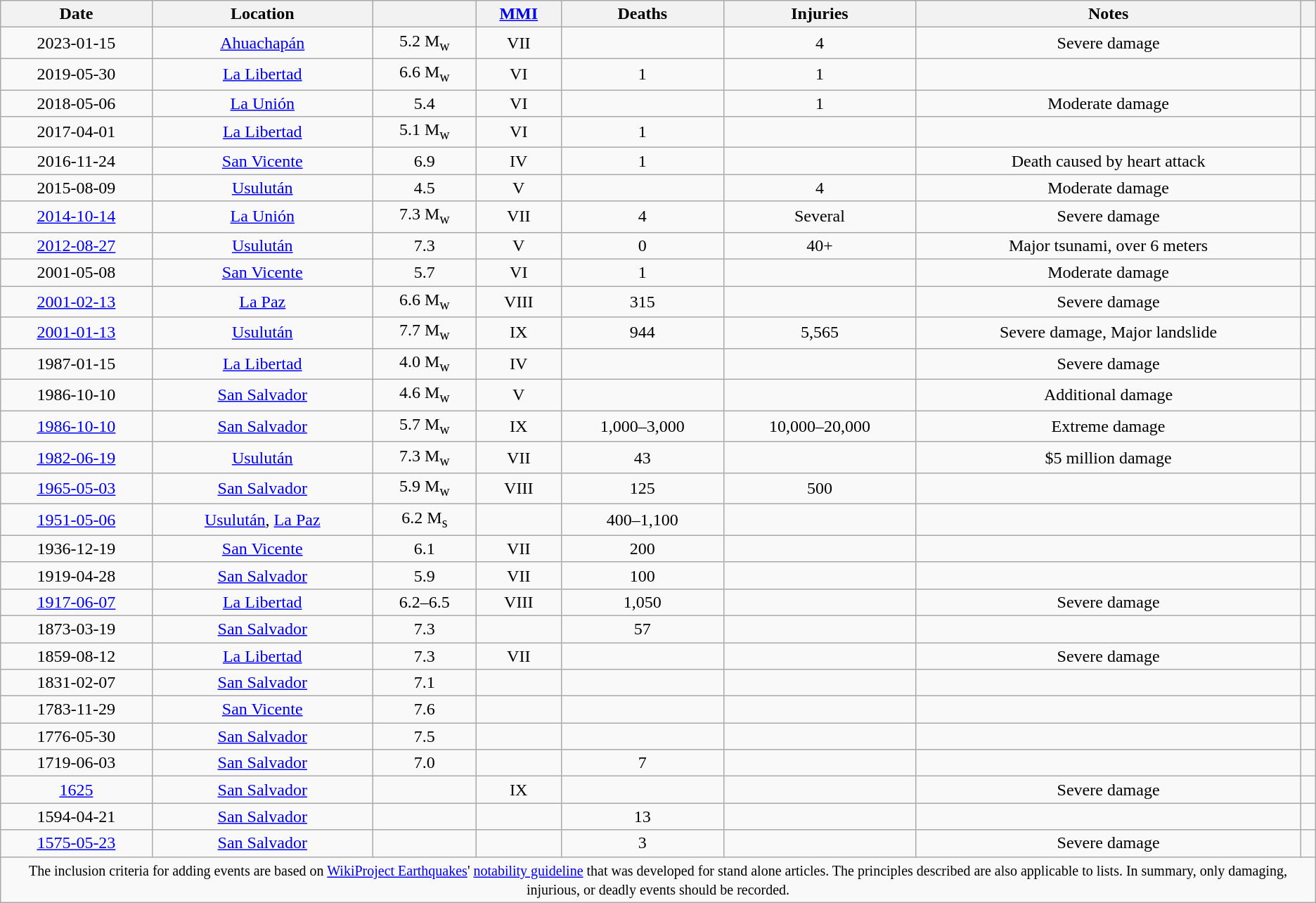<table class="wikitable sortable" style="text-align: center;">
<tr>
<th>Date</th>
<th>Location</th>
<th></th>
<th><a href='#'>MMI</a></th>
<th>Deaths</th>
<th>Injuries</th>
<th>Notes</th>
<th></th>
</tr>
<tr>
<td>2023-01-15</td>
<td><a href='#'>Ahuachapán</a></td>
<td>5.2 M<sub>w</sub></td>
<td>VII</td>
<td></td>
<td>4</td>
<td>Severe damage</td>
<td></td>
</tr>
<tr>
<td>2019-05-30</td>
<td><a href='#'>La Libertad</a></td>
<td>6.6 M<sub>w</sub></td>
<td>VI</td>
<td>1</td>
<td>1</td>
<td></td>
<td></td>
</tr>
<tr>
<td>2018-05-06</td>
<td><a href='#'>La Unión</a></td>
<td>5.4 </td>
<td>VI</td>
<td></td>
<td>1</td>
<td>Moderate damage</td>
<td></td>
</tr>
<tr>
<td>2017-04-01</td>
<td><a href='#'>La Libertad</a></td>
<td>5.1 M<sub>w</sub></td>
<td>VI</td>
<td>1</td>
<td></td>
<td></td>
<td></td>
</tr>
<tr>
<td>2016-11-24</td>
<td><a href='#'>San Vicente</a></td>
<td>6.9 </td>
<td>IV</td>
<td>1</td>
<td></td>
<td>Death caused by heart attack</td>
<td></td>
</tr>
<tr>
<td>2015-08-09</td>
<td><a href='#'>Usulután</a></td>
<td>4.5 </td>
<td>V</td>
<td></td>
<td>4</td>
<td>Moderate damage</td>
<td></td>
</tr>
<tr>
<td><a href='#'>2014-10-14</a></td>
<td><a href='#'>La Unión</a></td>
<td>7.3 M<sub>w</sub></td>
<td>VII</td>
<td>4</td>
<td>Several</td>
<td>Severe damage</td>
<td></td>
</tr>
<tr>
<td><a href='#'>2012-08-27</a></td>
<td><a href='#'>Usulután</a></td>
<td>7.3 </td>
<td>V</td>
<td>0</td>
<td>40+</td>
<td>Major tsunami, over 6 meters</td>
<td></td>
</tr>
<tr>
<td>2001-05-08</td>
<td><a href='#'>San Vicente</a></td>
<td>5.7 </td>
<td>VI</td>
<td>1</td>
<td></td>
<td>Moderate damage</td>
<td></td>
</tr>
<tr>
<td><a href='#'>2001-02-13</a></td>
<td><a href='#'>La Paz</a></td>
<td>6.6 M<sub>w</sub></td>
<td>VIII</td>
<td>315</td>
<td></td>
<td>Severe damage</td>
<td></td>
</tr>
<tr>
<td><a href='#'>2001-01-13</a></td>
<td><a href='#'>Usulután</a></td>
<td>7.7 M<sub>w</sub></td>
<td>IX</td>
<td>944</td>
<td>5,565</td>
<td>Severe damage, Major landslide</td>
<td></td>
</tr>
<tr>
<td>1987-01-15</td>
<td><a href='#'>La Libertad</a></td>
<td>4.0 M<sub>w</sub></td>
<td>IV</td>
<td></td>
<td></td>
<td>Severe damage</td>
<td></td>
</tr>
<tr>
<td>1986-10-10</td>
<td><a href='#'>San Salvador</a></td>
<td>4.6 M<sub>w</sub></td>
<td>V</td>
<td></td>
<td></td>
<td>Additional damage</td>
<td></td>
</tr>
<tr>
<td><a href='#'>1986-10-10</a></td>
<td><a href='#'>San Salvador</a></td>
<td>5.7 M<sub>w</sub></td>
<td>IX</td>
<td>1,000–3,000</td>
<td>10,000–20,000</td>
<td>Extreme damage</td>
<td></td>
</tr>
<tr>
<td><a href='#'>1982-06-19</a></td>
<td><a href='#'>Usulután</a></td>
<td>7.3 M<sub>w</sub></td>
<td>VII</td>
<td>43</td>
<td></td>
<td>$5 million damage</td>
<td></td>
</tr>
<tr>
<td><a href='#'>1965-05-03</a></td>
<td><a href='#'>San Salvador</a></td>
<td>5.9 M<sub>w</sub></td>
<td>VIII</td>
<td>125</td>
<td>500</td>
<td></td>
<td></td>
</tr>
<tr>
<td><a href='#'>1951-05-06</a></td>
<td><a href='#'>Usulután</a>, <a href='#'>La Paz</a></td>
<td>6.2 M<sub>s</sub></td>
<td></td>
<td>400–1,100</td>
<td></td>
<td></td>
<td></td>
</tr>
<tr>
<td>1936-12-19</td>
<td><a href='#'>San Vicente</a></td>
<td>6.1</td>
<td>VII</td>
<td>200</td>
<td></td>
<td></td>
<td></td>
</tr>
<tr>
<td>1919-04-28</td>
<td><a href='#'>San Salvador</a></td>
<td>5.9</td>
<td>VII</td>
<td>100</td>
<td></td>
<td></td>
<td></td>
</tr>
<tr>
<td><a href='#'>1917-06-07</a></td>
<td><a href='#'>La Libertad</a></td>
<td>6.2–6.5</td>
<td>VIII</td>
<td>1,050</td>
<td></td>
<td>Severe damage</td>
<td></td>
</tr>
<tr>
<td>1873-03-19</td>
<td><a href='#'>San Salvador</a></td>
<td>7.3</td>
<td></td>
<td>57</td>
<td></td>
<td></td>
<td></td>
</tr>
<tr>
<td>1859-08-12</td>
<td><a href='#'>La Libertad</a></td>
<td>7.3</td>
<td>VII</td>
<td></td>
<td></td>
<td>Severe damage</td>
<td></td>
</tr>
<tr>
<td>1831-02-07</td>
<td><a href='#'>San Salvador</a></td>
<td>7.1</td>
<td></td>
<td></td>
<td></td>
<td></td>
<td></td>
</tr>
<tr>
<td>1783-11-29</td>
<td><a href='#'>San Vicente</a></td>
<td>7.6</td>
<td></td>
<td></td>
<td></td>
<td></td>
<td></td>
</tr>
<tr>
<td>1776-05-30</td>
<td><a href='#'>San Salvador</a></td>
<td>7.5</td>
<td></td>
<td></td>
<td></td>
<td></td>
<td></td>
</tr>
<tr>
<td>1719-06-03</td>
<td><a href='#'>San Salvador</a></td>
<td>7.0</td>
<td></td>
<td>7</td>
<td></td>
<td></td>
<td></td>
</tr>
<tr>
<td><a href='#'>1625</a></td>
<td><a href='#'>San Salvador</a></td>
<td></td>
<td>IX</td>
<td></td>
<td></td>
<td>Severe damage</td>
<td></td>
</tr>
<tr>
<td>1594-04-21</td>
<td><a href='#'>San Salvador</a></td>
<td></td>
<td></td>
<td>13</td>
<td></td>
<td></td>
<td></td>
</tr>
<tr>
<td><a href='#'>1575-05-23</a></td>
<td><a href='#'>San Salvador</a></td>
<td></td>
<td></td>
<td>3</td>
<td></td>
<td>Severe damage</td>
<td></td>
</tr>
<tr>
<td colspan="9" style="text-align: center;"><small>The inclusion criteria for adding events are based on <a href='#'>WikiProject Earthquakes</a>' <a href='#'>notability guideline</a> that was developed for stand alone articles. The principles described are also applicable to lists. In summary, only damaging, injurious, or deadly events should be recorded.</small></td>
</tr>
</table>
